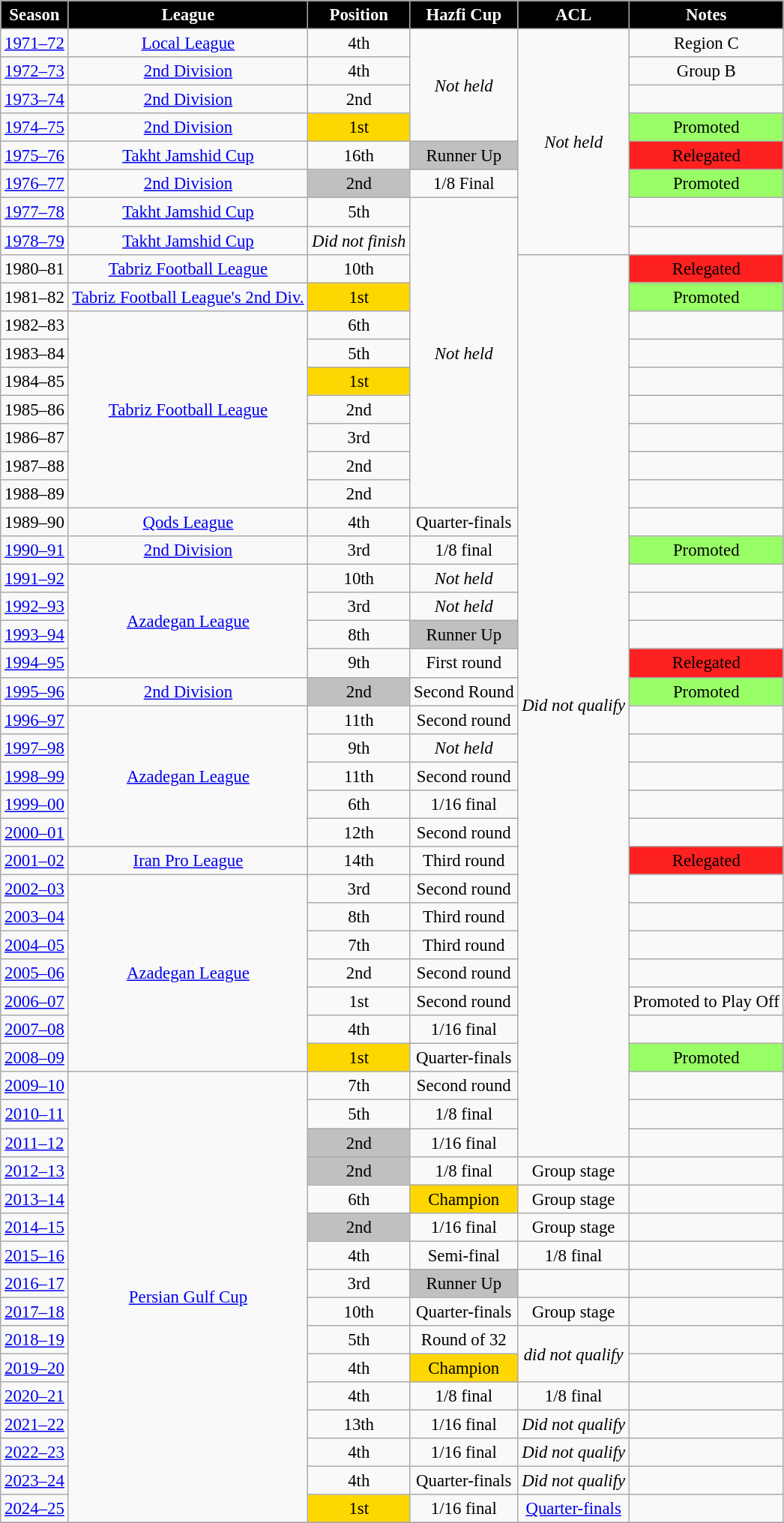<table class="wikitable" style="text-align:center; font-size:95%">
<tr>
<th style="color:white; background:#000000;">Season</th>
<th style="color:white; background:#000000;">League</th>
<th style="color:white; background:#000000;">Position</th>
<th style="color:white; background:#000000;">Hazfi Cup</th>
<th style="color:white; background:#000000;">ACL</th>
<th style="color:white; background:#000000;">Notes</th>
</tr>
<tr>
<td><a href='#'>1971–72</a></td>
<td><a href='#'>Local League</a></td>
<td>4th</td>
<td rowspan="4" style="text-align:center;"><em>Not held</em></td>
<td rowspan="8" style="text-align:center;"><em>Not held</em></td>
<td>Region C</td>
</tr>
<tr>
<td><a href='#'>1972–73</a></td>
<td><a href='#'>2nd Division</a></td>
<td>4th</td>
<td>Group B</td>
</tr>
<tr>
<td><a href='#'>1973–74</a></td>
<td><a href='#'>2nd Division</a></td>
<td>2nd</td>
<td></td>
</tr>
<tr>
<td><a href='#'>1974–75</a></td>
<td><a href='#'>2nd Division</a></td>
<td bgcolor=gold>1st</td>
<td bgcolor=99FF66>Promoted</td>
</tr>
<tr>
<td><a href='#'>1975–76</a></td>
<td><a href='#'>Takht Jamshid Cup</a></td>
<td>16th</td>
<td bgcolor=silver>Runner Up</td>
<td bgcolor=FF2020>Relegated</td>
</tr>
<tr>
<td><a href='#'>1976–77</a></td>
<td><a href='#'>2nd Division</a></td>
<td bgcolor=silver>2nd</td>
<td>1/8 Final</td>
<td bgcolor=99FF66>Promoted</td>
</tr>
<tr>
<td><a href='#'>1977–78</a></td>
<td><a href='#'>Takht Jamshid Cup</a></td>
<td>5th</td>
<td rowspan="11" style="text-align:center;"><em>Not held</em></td>
<td></td>
</tr>
<tr>
<td><a href='#'>1978–79</a></td>
<td><a href='#'>Takht Jamshid Cup</a></td>
<td><em>Did not finish</em></td>
<td></td>
</tr>
<tr>
<td>1980–81</td>
<td><a href='#'>Tabriz Football League</a></td>
<td>10th</td>
<td rowspan="32" style="text-align:center;"><em>Did not qualify</em></td>
<td bgcolor=FF2020>Relegated</td>
</tr>
<tr>
<td>1981–82</td>
<td><a href='#'>Tabriz Football League's 2nd Div.</a></td>
<td bgcolor=gold>1st</td>
<td bgcolor=99FF66>Promoted</td>
</tr>
<tr>
<td>1982–83</td>
<td rowspan="7"><a href='#'>Tabriz Football League</a></td>
<td>6th</td>
<td></td>
</tr>
<tr>
<td>1983–84</td>
<td>5th</td>
<td></td>
</tr>
<tr>
<td>1984–85</td>
<td bgcolor=gold>1st</td>
<td></td>
</tr>
<tr>
<td>1985–86</td>
<td>2nd</td>
<td></td>
</tr>
<tr>
<td>1986–87</td>
<td>3rd</td>
<td></td>
</tr>
<tr>
<td>1987–88</td>
<td>2nd</td>
<td></td>
</tr>
<tr>
<td>1988–89</td>
<td>2nd</td>
<td></td>
</tr>
<tr>
<td>1989–90</td>
<td><a href='#'>Qods League</a></td>
<td>4th</td>
<td>Quarter-finals</td>
<td></td>
</tr>
<tr>
<td><a href='#'>1990–91</a></td>
<td><a href='#'>2nd Division</a></td>
<td>3rd</td>
<td>1/8 final</td>
<td bgcolor=99FF66>Promoted</td>
</tr>
<tr>
<td><a href='#'>1991–92</a></td>
<td rowspan="4"><a href='#'>Azadegan League</a></td>
<td>10th</td>
<td><em>Not held</em></td>
<td></td>
</tr>
<tr>
<td><a href='#'>1992–93</a></td>
<td>3rd</td>
<td><em>Not held</em></td>
<td></td>
</tr>
<tr>
<td><a href='#'>1993–94</a></td>
<td>8th</td>
<td bgcolor=silver>Runner Up</td>
<td></td>
</tr>
<tr>
<td><a href='#'>1994–95</a></td>
<td>9th</td>
<td>First round</td>
<td bgcolor=FF2020>Relegated</td>
</tr>
<tr>
<td><a href='#'>1995–96</a></td>
<td><a href='#'>2nd Division</a></td>
<td bgcolor=silver>2nd</td>
<td>Second Round</td>
<td bgcolor=99FF66>Promoted</td>
</tr>
<tr>
<td><a href='#'>1996–97</a></td>
<td rowspan="5"><a href='#'>Azadegan League</a></td>
<td>11th</td>
<td>Second round</td>
<td></td>
</tr>
<tr>
<td><a href='#'>1997–98</a></td>
<td>9th</td>
<td><em>Not held</em></td>
<td></td>
</tr>
<tr>
<td><a href='#'>1998–99</a></td>
<td>11th</td>
<td>Second round</td>
<td></td>
</tr>
<tr>
<td><a href='#'>1999–00</a></td>
<td>6th</td>
<td>1/16 final</td>
<td></td>
</tr>
<tr>
<td><a href='#'>2000–01</a></td>
<td>12th</td>
<td>Second round</td>
<td></td>
</tr>
<tr>
<td><a href='#'>2001–02</a></td>
<td><a href='#'>Iran Pro League</a></td>
<td>14th</td>
<td>Third round</td>
<td bgcolor=FF2020>Relegated</td>
</tr>
<tr>
<td><a href='#'>2002–03</a></td>
<td rowspan="7"><a href='#'>Azadegan League</a></td>
<td>3rd</td>
<td>Second round</td>
<td></td>
</tr>
<tr>
<td><a href='#'>2003–04</a></td>
<td>8th</td>
<td>Third round</td>
<td></td>
</tr>
<tr>
<td><a href='#'>2004–05</a></td>
<td>7th</td>
<td>Third round</td>
<td></td>
</tr>
<tr>
<td><a href='#'>2005–06</a></td>
<td>2nd</td>
<td>Second round</td>
<td></td>
</tr>
<tr>
<td><a href='#'>2006–07</a></td>
<td>1st</td>
<td>Second round</td>
<td>Promoted to Play Off</td>
</tr>
<tr>
<td><a href='#'>2007–08</a></td>
<td>4th</td>
<td>1/16 final</td>
<td></td>
</tr>
<tr>
<td><a href='#'>2008–09</a></td>
<td bgcolor=gold>1st</td>
<td>Quarter-finals</td>
<td bgcolor=99FF66>Promoted</td>
</tr>
<tr>
<td><a href='#'>2009–10</a></td>
<td rowspan="16"><a href='#'>Persian Gulf Cup</a></td>
<td>7th</td>
<td>Second round</td>
<td></td>
</tr>
<tr>
<td><a href='#'>2010–11</a></td>
<td>5th</td>
<td>1/8 final</td>
<td></td>
</tr>
<tr>
<td><a href='#'>2011–12</a></td>
<td bgcolor=silver>2nd</td>
<td>1/16 final</td>
<td></td>
</tr>
<tr>
<td><a href='#'>2012–13</a></td>
<td bgcolor=silver>2nd</td>
<td>1/8 final</td>
<td>Group stage</td>
<td></td>
</tr>
<tr>
<td><a href='#'>2013–14</a></td>
<td>6th</td>
<td bgcolor=gold>Champion</td>
<td>Group stage</td>
<td></td>
</tr>
<tr>
<td><a href='#'>2014–15</a></td>
<td bgcolor=silver>2nd</td>
<td>1/16 final</td>
<td>Group stage</td>
<td></td>
</tr>
<tr>
<td><a href='#'>2015–16</a></td>
<td>4th</td>
<td>Semi-final</td>
<td>1/8 final</td>
<td></td>
</tr>
<tr>
<td><a href='#'>2016–17</a></td>
<td>3rd</td>
<td bgcolor=silver>Runner Up</td>
<td></td>
<td></td>
</tr>
<tr>
<td><a href='#'>2017–18</a></td>
<td>10th</td>
<td>Quarter-finals</td>
<td>Group stage</td>
<td></td>
</tr>
<tr>
<td><a href='#'>2018–19</a></td>
<td>5th</td>
<td>Round of 32</td>
<td rowspan="2" style="text-align:center;"><em>did not qualify</em></td>
<td></td>
</tr>
<tr>
<td><a href='#'>2019–20</a></td>
<td>4th</td>
<td bgcolor=gold>Champion</td>
<td></td>
</tr>
<tr>
<td><a href='#'>2020–21</a></td>
<td>4th</td>
<td>1/8 final</td>
<td>1/8 final</td>
<td></td>
</tr>
<tr>
<td><a href='#'>2021–22</a></td>
<td>13th</td>
<td>1/16 final</td>
<td><em>Did not qualify</em></td>
<td></td>
</tr>
<tr>
<td><a href='#'>2022–23</a></td>
<td>4th</td>
<td>1/16 final</td>
<td><em>Did not qualify</em></td>
<td></td>
</tr>
<tr>
<td><a href='#'>2023–24</a></td>
<td>4th</td>
<td>Quarter-finals</td>
<td><em>Did not qualify</em></td>
<td></td>
</tr>
<tr>
<td><a href='#'>2024–25</a></td>
<td bgcolor=gold>1st</td>
<td>1/16 final</td>
<td><a href='#'>Quarter-finals</a></td>
<td></td>
</tr>
<tr>
</tr>
</table>
